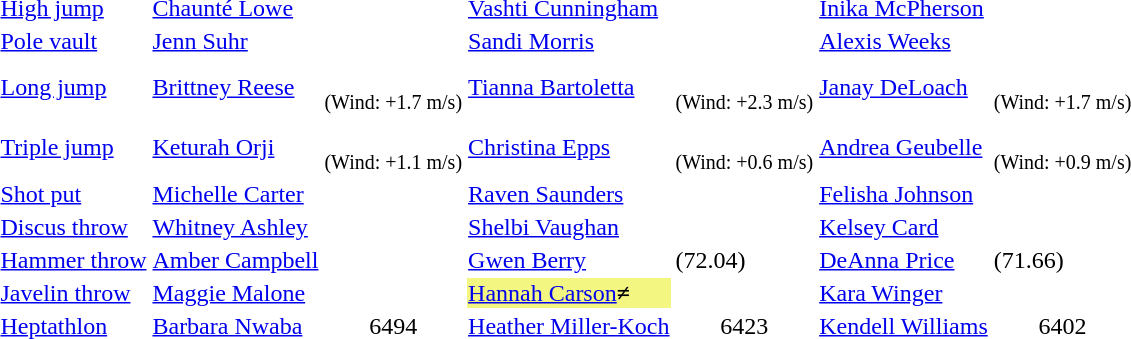<table>
<tr>
<td><a href='#'>High jump</a></td>
<td><a href='#'>Chaunté Lowe</a></td>
<td></td>
<td><a href='#'>Vashti Cunningham</a></td>
<td></td>
<td><a href='#'>Inika McPherson</a></td>
<td></td>
</tr>
<tr>
<td><a href='#'>Pole vault</a></td>
<td><a href='#'>Jenn Suhr</a></td>
<td></td>
<td><a href='#'>Sandi Morris</a></td>
<td></td>
<td><a href='#'>Alexis Weeks</a></td>
<td></td>
</tr>
<tr>
<td><a href='#'>Long jump</a></td>
<td><a href='#'>Brittney Reese</a></td>
<td> <br><small>(Wind: +1.7 m/s)</small></td>
<td><a href='#'>Tianna Bartoletta</a></td>
<td><br><small>(Wind: +2.3 m/s)</small></td>
<td><a href='#'>Janay DeLoach</a></td>
<td><br><small>(Wind: +1.7 m/s)</small></td>
</tr>
<tr>
<td><a href='#'>Triple jump</a></td>
<td><a href='#'>Keturah Orji</a></td>
<td><br><small>(Wind: +1.1 m/s)</small></td>
<td><a href='#'>Christina Epps</a></td>
<td><br><small>(Wind: +0.6 m/s)</small></td>
<td><a href='#'>Andrea Geubelle</a></td>
<td><br><small>(Wind: +0.9 m/s)</small></td>
</tr>
<tr>
<td><a href='#'>Shot put</a></td>
<td><a href='#'>Michelle Carter</a></td>
<td></td>
<td><a href='#'>Raven Saunders</a></td>
<td></td>
<td><a href='#'>Felisha Johnson</a></td>
<td></td>
</tr>
<tr>
<td><a href='#'>Discus throw</a></td>
<td><a href='#'>Whitney Ashley</a></td>
<td></td>
<td><a href='#'>Shelbi Vaughan</a></td>
<td></td>
<td><a href='#'>Kelsey Card</a></td>
<td></td>
</tr>
<tr>
<td><a href='#'>Hammer throw</a></td>
<td><a href='#'>Amber Campbell</a></td>
<td></td>
<td><a href='#'>Gwen Berry</a></td>
<td> (72.04)</td>
<td><a href='#'>DeAnna Price</a></td>
<td> (71.66)</td>
</tr>
<tr>
<td><a href='#'>Javelin throw</a></td>
<td><a href='#'>Maggie Malone</a></td>
<td></td>
<td bgcolor=#F3F781><a href='#'>Hannah Carson</a><strong>≠</strong></td>
<td></td>
<td><a href='#'>Kara Winger</a></td>
<td></td>
</tr>
<tr>
<td><a href='#'>Heptathlon</a></td>
<td><a href='#'>Barbara Nwaba</a></td>
<td align=center>6494</td>
<td><a href='#'>Heather Miller-Koch</a></td>
<td align=center>6423</td>
<td><a href='#'>Kendell Williams</a></td>
<td align=center>6402</td>
</tr>
</table>
